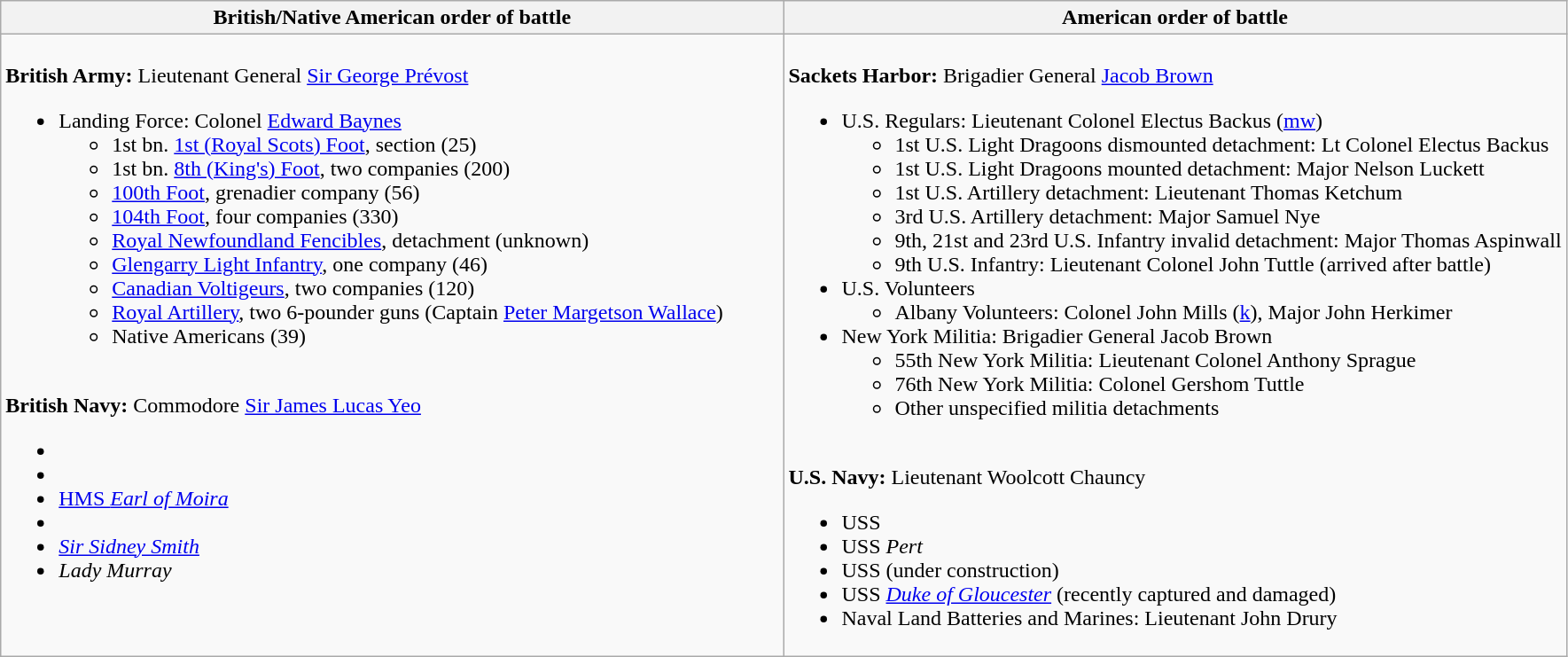<table class="wikitable">
<tr>
<th>British/Native American order of battle</th>
<th>American order of battle</th>
</tr>
<tr>
<td valign = "top" style="width:50%"><br><strong>British Army:</strong> Lieutenant General <a href='#'>Sir George Prévost</a><ul><li>Landing Force: Colonel <a href='#'>Edward Baynes</a><ul><li>1st bn. <a href='#'>1st (Royal Scots) Foot</a>, section (25)</li><li>1st bn. <a href='#'>8th (King's) Foot</a>, two companies (200)</li><li><a href='#'>100th Foot</a>, grenadier company (56)</li><li><a href='#'>104th Foot</a>, four companies (330)</li><li><a href='#'>Royal Newfoundland Fencibles</a>, detachment (unknown)</li><li><a href='#'>Glengarry Light Infantry</a>, one company (46)</li><li><a href='#'>Canadian Voltigeurs</a>, two companies (120)</li><li><a href='#'>Royal Artillery</a>, two 6-pounder guns (Captain <a href='#'>Peter Margetson Wallace</a>)</li><li>Native Americans (39)</li></ul></li></ul><br>
<strong>British Navy:</strong> Commodore <a href='#'>Sir James Lucas Yeo</a><ul><li></li><li></li><li><a href='#'>HMS <em>Earl of Moira</em></a></li><li></li><li><a href='#'><em>Sir Sidney Smith</em></a></li><li><em>Lady Murray</em></li></ul></td>
<td valign = "top" style="width:50%"><br><strong>Sackets Harbor:</strong> Brigadier General <a href='#'>Jacob Brown</a><ul><li>U.S. Regulars: Lieutenant Colonel Electus Backus (<a href='#'>m</a><a href='#'>w</a>)<ul><li>1st U.S. Light Dragoons dismounted detachment: Lt Colonel Electus Backus</li><li>1st U.S. Light Dragoons mounted detachment: Major Nelson Luckett</li><li>1st U.S. Artillery detachment: Lieutenant Thomas Ketchum</li><li>3rd U.S. Artillery detachment: Major Samuel Nye</li><li>9th, 21st and 23rd U.S. Infantry invalid detachment: Major Thomas Aspinwall</li><li>9th U.S. Infantry: Lieutenant Colonel John Tuttle (arrived after battle)</li></ul></li><li>U.S. Volunteers<ul><li>Albany Volunteers: Colonel John Mills (<a href='#'>k</a>), Major John Herkimer</li></ul></li><li>New York Militia: Brigadier General Jacob Brown<ul><li>55th New York Militia: Lieutenant Colonel Anthony Sprague</li><li>76th New York Militia: Colonel Gershom Tuttle</li><li>Other unspecified militia detachments</li></ul></li></ul><br>
<strong>U.S. Navy:</strong> Lieutenant Woolcott Chauncy<ul><li>USS </li><li>USS <em>Pert</em></li><li>USS  (under construction)</li><li>USS <em><a href='#'>Duke of Gloucester</a></em> (recently captured and damaged)</li><li>Naval Land Batteries and Marines: Lieutenant John Drury</li></ul></td>
</tr>
</table>
